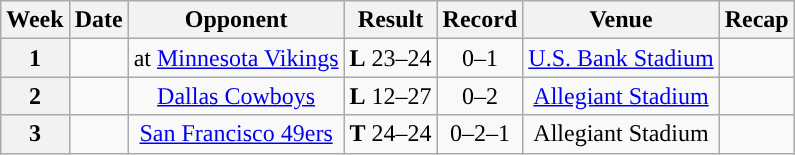<table class="wikitable" style="text-align:center">
<tr>
<th>Week</th>
<th>Date</th>
<th>Opponent</th>
<th>Result</th>
<th>Record</th>
<th>Venue</th>
<th>Recap</th>
</tr>
<tr>
<th>1</th>
<td></td>
<td>at <a href='#'>Minnesota Vikings</a></td>
<td><strong>L</strong> 23–24</td>
<td>0–1</td>
<td><a href='#'>U.S. Bank Stadium</a></td>
<td></td>
</tr>
<tr>
<th>2</th>
<td></td>
<td><a href='#'>Dallas Cowboys</a></td>
<td><strong>L</strong> 12–27</td>
<td>0–2</td>
<td><a href='#'>Allegiant Stadium</a></td>
<td></td>
</tr>
<tr>
<th>3</th>
<td></td>
<td><a href='#'>San Francisco 49ers</a></td>
<td><strong>T</strong> 24–24</td>
<td>0–2–1</td>
<td>Allegiant Stadium</td>
<td></td>
</tr>
</table>
